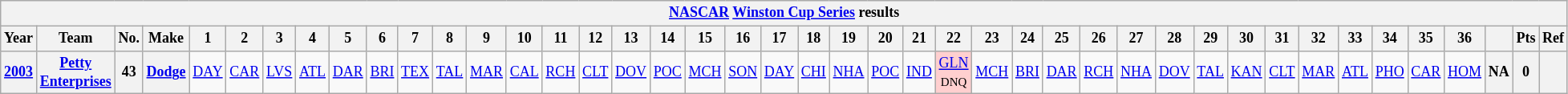<table class="wikitable" style="text-align:center; font-size:75%">
<tr>
<th colspan=45><a href='#'>NASCAR</a> <a href='#'>Winston Cup Series</a> results</th>
</tr>
<tr>
<th>Year</th>
<th>Team</th>
<th>No.</th>
<th>Make</th>
<th>1</th>
<th>2</th>
<th>3</th>
<th>4</th>
<th>5</th>
<th>6</th>
<th>7</th>
<th>8</th>
<th>9</th>
<th>10</th>
<th>11</th>
<th>12</th>
<th>13</th>
<th>14</th>
<th>15</th>
<th>16</th>
<th>17</th>
<th>18</th>
<th>19</th>
<th>20</th>
<th>21</th>
<th>22</th>
<th>23</th>
<th>24</th>
<th>25</th>
<th>26</th>
<th>27</th>
<th>28</th>
<th>29</th>
<th>30</th>
<th>31</th>
<th>32</th>
<th>33</th>
<th>34</th>
<th>35</th>
<th>36</th>
<th></th>
<th>Pts</th>
<th>Ref</th>
</tr>
<tr>
<th><a href='#'>2003</a></th>
<th><a href='#'>Petty Enterprises</a></th>
<th>43</th>
<th><a href='#'>Dodge</a></th>
<td><a href='#'>DAY</a></td>
<td><a href='#'>CAR</a></td>
<td><a href='#'>LVS</a></td>
<td><a href='#'>ATL</a></td>
<td><a href='#'>DAR</a></td>
<td><a href='#'>BRI</a></td>
<td><a href='#'>TEX</a></td>
<td><a href='#'>TAL</a></td>
<td><a href='#'>MAR</a></td>
<td><a href='#'>CAL</a></td>
<td><a href='#'>RCH</a></td>
<td><a href='#'>CLT</a></td>
<td><a href='#'>DOV</a></td>
<td><a href='#'>POC</a></td>
<td><a href='#'>MCH</a></td>
<td><a href='#'>SON</a></td>
<td><a href='#'>DAY</a></td>
<td><a href='#'>CHI</a></td>
<td><a href='#'>NHA</a></td>
<td><a href='#'>POC</a></td>
<td><a href='#'>IND</a></td>
<td style="background:#FFCFCF;"><a href='#'>GLN</a><br><small>DNQ</small></td>
<td><a href='#'>MCH</a></td>
<td><a href='#'>BRI</a></td>
<td><a href='#'>DAR</a></td>
<td><a href='#'>RCH</a></td>
<td><a href='#'>NHA</a></td>
<td><a href='#'>DOV</a></td>
<td><a href='#'>TAL</a></td>
<td><a href='#'>KAN</a></td>
<td><a href='#'>CLT</a></td>
<td><a href='#'>MAR</a></td>
<td><a href='#'>ATL</a></td>
<td><a href='#'>PHO</a></td>
<td><a href='#'>CAR</a></td>
<td><a href='#'>HOM</a></td>
<th>NA</th>
<th>0</th>
<th></th>
</tr>
</table>
